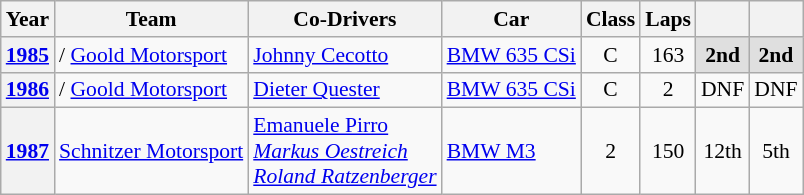<table class="wikitable" style="text-align:center; font-size:90%">
<tr>
<th>Year</th>
<th>Team</th>
<th>Co-Drivers</th>
<th>Car</th>
<th>Class</th>
<th>Laps</th>
<th></th>
<th></th>
</tr>
<tr>
<th><a href='#'>1985</a></th>
<td align="left" nowrap> /  <a href='#'>Goold Motorsport</a></td>
<td align="left" nowrap> <a href='#'>Johnny Cecotto</a></td>
<td align="left" nowrap><a href='#'>BMW 635 CSi</a></td>
<td>C</td>
<td>163</td>
<td style="background:#dfdfdf;"><strong>2nd</strong></td>
<td style="background:#dfdfdf;"><strong>2nd</strong></td>
</tr>
<tr>
<th><a href='#'>1986</a></th>
<td align="left" nowrap> /  <a href='#'>Goold Motorsport</a></td>
<td align="left" nowrap> <a href='#'>Dieter Quester</a></td>
<td align="left" nowrap><a href='#'>BMW 635 CSi</a></td>
<td>C</td>
<td>2</td>
<td>DNF</td>
<td>DNF</td>
</tr>
<tr>
<th><a href='#'>1987</a></th>
<td align="left" nowrap> <a href='#'>Schnitzer Motorsport</a></td>
<td align="left" nowrap> <a href='#'>Emanuele Pirro</a><br> <em><a href='#'>Markus Oestreich</a></em><br> <em><a href='#'>Roland Ratzenberger</a></em></td>
<td align="left" nowrap><a href='#'>BMW M3</a></td>
<td>2</td>
<td>150</td>
<td>12th</td>
<td>5th</td>
</tr>
</table>
